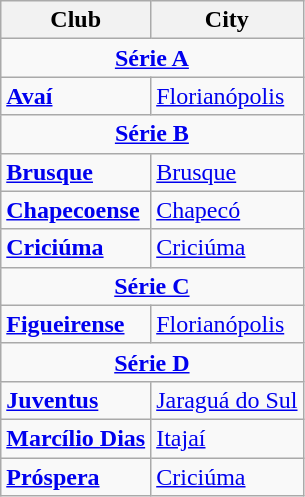<table class="wikitable">
<tr>
<th>Club</th>
<th>City</th>
</tr>
<tr>
<td colspan="2" align="center"><strong><a href='#'>Série A</a></strong></td>
</tr>
<tr>
<td><strong><a href='#'>Avaí</a></strong></td>
<td><a href='#'>Florianópolis</a></td>
</tr>
<tr>
<td colspan="2" align="center"><strong><a href='#'>Série B</a></strong></td>
</tr>
<tr>
<td><strong><a href='#'>Brusque</a></strong></td>
<td><a href='#'>Brusque</a></td>
</tr>
<tr>
<td><strong><a href='#'>Chapecoense</a></strong></td>
<td><a href='#'>Chapecó</a></td>
</tr>
<tr>
<td><strong><a href='#'>Criciúma</a></strong></td>
<td><a href='#'>Criciúma</a></td>
</tr>
<tr>
<td colspan="2" align="center"><strong><a href='#'>Série C</a></strong></td>
</tr>
<tr>
<td><strong><a href='#'>Figueirense</a></strong></td>
<td><a href='#'>Florianópolis</a></td>
</tr>
<tr>
<td colspan="2" align="center"><strong><a href='#'>Série D</a></strong></td>
</tr>
<tr>
<td><strong><a href='#'>Juventus</a></strong></td>
<td><a href='#'>Jaraguá do Sul</a></td>
</tr>
<tr>
<td><strong><a href='#'>Marcílio Dias</a></strong></td>
<td><a href='#'>Itajaí</a></td>
</tr>
<tr>
<td><strong><a href='#'>Próspera</a></strong></td>
<td><a href='#'>Criciúma</a></td>
</tr>
</table>
